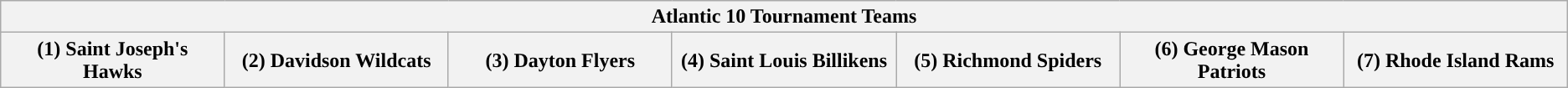<table class="wikitable">
<tr>
<th colspan=7>Atlantic 10 Tournament Teams</th>
</tr>
<tr>
<th style="width: 14%; ">(1) Saint Joseph's Hawks</th>
<th style="width: 14%; ">(2) Davidson Wildcats</th>
<th style="width: 14%; ">(3) Dayton Flyers</th>
<th style="width: 14%; ">(4) Saint Louis Billikens</th>
<th style="width: 14%; ">(5) Richmond Spiders</th>
<th style="width: 14%; ">(6) George Mason Patriots</th>
<th style="width: 14%; ">(7) Rhode Island Rams</th>
</tr>
</table>
